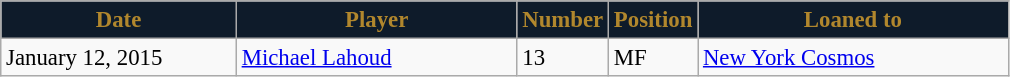<table class="wikitable" style="text-align:left; font-size:95%;">
<tr>
<th style="background:#0E1B2A; color:#B1872D; width:150px;">Date</th>
<th style="background:#0E1B2A; color:#B1872D; width:180px;">Player</th>
<th style="background:#0E1B2A; color:#B1872D; width:50px;">Number</th>
<th style="background:#0E1B2A; color:#B1872D; width:50px;">Position</th>
<th style="background:#0E1B2A; color:#B1872D; width:200px;">Loaned to</th>
</tr>
<tr>
<td>January 12, 2015</td>
<td> <a href='#'>Michael Lahoud</a></td>
<td>13</td>
<td>MF</td>
<td> <a href='#'>New York Cosmos</a></td>
</tr>
</table>
